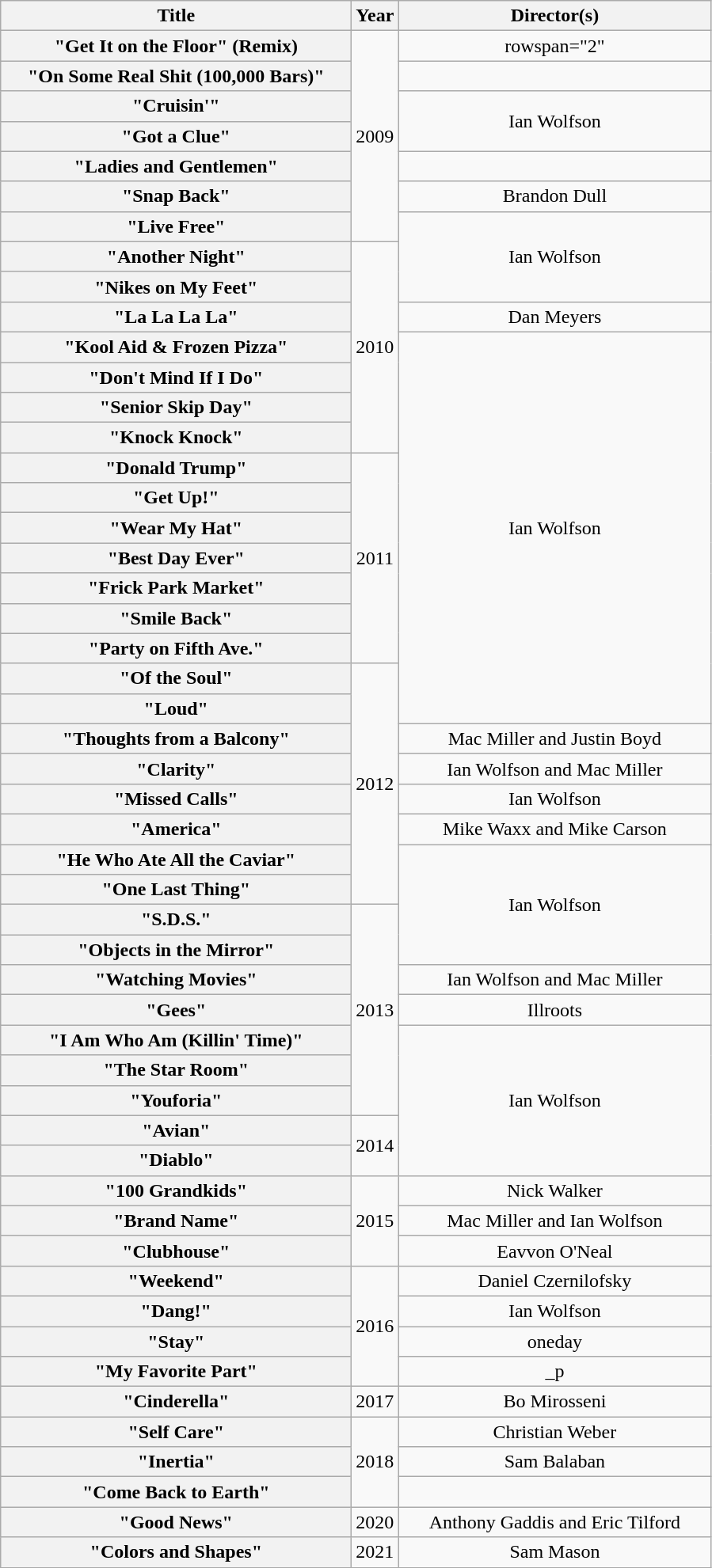<table class="wikitable plainrowheaders" style="text-align:center;">
<tr>
<th scope="col" style="width:18em;">Title</th>
<th scope="col">Year</th>
<th scope="col" style="width:16em;">Director(s)</th>
</tr>
<tr>
<th scope="row">"Get It on the Floor" (Remix)</th>
<td rowspan="7">2009</td>
<td>rowspan="2" </td>
</tr>
<tr>
<th scope="row">"On Some Real Shit (100,000 Bars)"</th>
</tr>
<tr>
<th scope="row">"Cruisin'"</th>
<td rowspan="2">Ian Wolfson</td>
</tr>
<tr>
<th scope="row">"Got a Clue"</th>
</tr>
<tr>
<th scope="row">"Ladies and Gentlemen"</th>
<td></td>
</tr>
<tr>
<th scope="row">"Snap Back"</th>
<td>Brandon Dull</td>
</tr>
<tr>
<th scope="row">"Live Free"</th>
<td rowspan="3">Ian Wolfson</td>
</tr>
<tr>
<th scope="row">"Another Night"</th>
<td rowspan="7">2010</td>
</tr>
<tr>
<th scope="row">"Nikes on My Feet"</th>
</tr>
<tr>
<th scope="row">"La La La La"</th>
<td>Dan Meyers</td>
</tr>
<tr>
<th scope="row">"Kool Aid & Frozen Pizza"</th>
<td rowspan="13">Ian Wolfson</td>
</tr>
<tr>
<th scope="row">"Don't Mind If I Do"</th>
</tr>
<tr>
<th scope="row">"Senior Skip Day"</th>
</tr>
<tr>
<th scope="row">"Knock Knock"</th>
</tr>
<tr>
<th scope="row">"Donald Trump"</th>
<td rowspan="7">2011</td>
</tr>
<tr>
<th scope="row">"Get Up!"</th>
</tr>
<tr>
<th scope="row">"Wear My Hat"</th>
</tr>
<tr>
<th scope="row">"Best Day Ever"</th>
</tr>
<tr>
<th scope="row">"Frick Park Market"</th>
</tr>
<tr>
<th scope="row">"Smile Back"</th>
</tr>
<tr>
<th scope="row">"Party on Fifth Ave."</th>
</tr>
<tr>
<th scope="row">"Of the Soul"</th>
<td rowspan="8">2012</td>
</tr>
<tr>
<th scope="row">"Loud"</th>
</tr>
<tr>
<th scope="row">"Thoughts from a Balcony"</th>
<td>Mac Miller and Justin Boyd</td>
</tr>
<tr>
<th scope="row">"Clarity"</th>
<td>Ian Wolfson and Mac Miller</td>
</tr>
<tr>
<th scope="row">"Missed Calls"</th>
<td>Ian Wolfson</td>
</tr>
<tr>
<th scope="row">"America"<br></th>
<td>Mike Waxx and Mike Carson</td>
</tr>
<tr>
<th scope="row">"He Who Ate All the Caviar"</th>
<td rowspan="4">Ian Wolfson</td>
</tr>
<tr>
<th scope="row">"One Last Thing"</th>
</tr>
<tr>
<th scope="row">"S.D.S."</th>
<td rowspan="7">2013</td>
</tr>
<tr>
<th scope="row">"Objects in the Mirror"</th>
</tr>
<tr>
<th scope="row">"Watching Movies"</th>
<td>Ian Wolfson and Mac Miller</td>
</tr>
<tr>
<th scope="row">"Gees"<br></th>
<td>Illroots</td>
</tr>
<tr>
<th scope="row">"I Am Who Am (Killin' Time)"<br></th>
<td rowspan="5">Ian Wolfson</td>
</tr>
<tr>
<th scope="row">"The Star Room"<br></th>
</tr>
<tr>
<th scope="row">"Youforia"</th>
</tr>
<tr>
<th scope="row">"Avian"</th>
<td rowspan="2">2014</td>
</tr>
<tr>
<th scope="row">"Diablo"</th>
</tr>
<tr>
<th scope="row">"100 Grandkids"</th>
<td rowspan="3">2015</td>
<td>Nick Walker</td>
</tr>
<tr>
<th scope="row">"Brand Name"</th>
<td>Mac Miller and Ian Wolfson</td>
</tr>
<tr>
<th scope="row">"Clubhouse"</th>
<td>Eavvon O'Neal</td>
</tr>
<tr>
<th scope="row">"Weekend"<br></th>
<td rowspan="4">2016</td>
<td>Daniel Czernilofsky</td>
</tr>
<tr>
<th scope="row">"Dang!"<br></th>
<td>Ian Wolfson</td>
</tr>
<tr>
<th scope="row">"Stay"</th>
<td>oneday</td>
</tr>
<tr>
<th scope="row">"My Favorite Part"<br></th>
<td>_p</td>
</tr>
<tr>
<th scope="row">"Cinderella"<br></th>
<td>2017</td>
<td>Bo Mirosseni</td>
</tr>
<tr>
<th scope="row">"Self Care"</th>
<td rowspan="3">2018</td>
<td>Christian Weber</td>
</tr>
<tr>
<th scope="row">"Inertia"</th>
<td>Sam Balaban</td>
</tr>
<tr>
<th scope="row">"Come Back to Earth"</th>
<td></td>
</tr>
<tr>
<th scope="row">"Good News"</th>
<td>2020</td>
<td>Anthony Gaddis and Eric Tilford</td>
</tr>
<tr>
<th scope="row">"Colors and Shapes"</th>
<td>2021</td>
<td>Sam Mason</td>
</tr>
</table>
